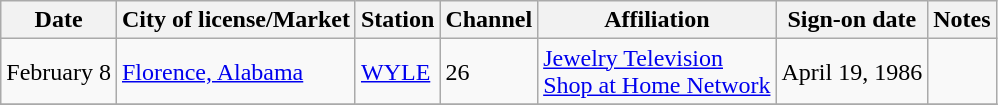<table class="wikitable sortable">
<tr>
<th>Date</th>
<th>City of license/Market</th>
<th>Station</th>
<th>Channel</th>
<th>Affiliation</th>
<th>Sign-on date</th>
<th>Notes</th>
</tr>
<tr>
<td>February 8</td>
<td><a href='#'>Florence, Alabama</a></td>
<td><a href='#'>WYLE</a></td>
<td>26</td>
<td><a href='#'>Jewelry Television</a> <br> <a href='#'>Shop at Home Network</a></td>
<td>April 19, 1986</td>
<td></td>
</tr>
<tr>
</tr>
</table>
